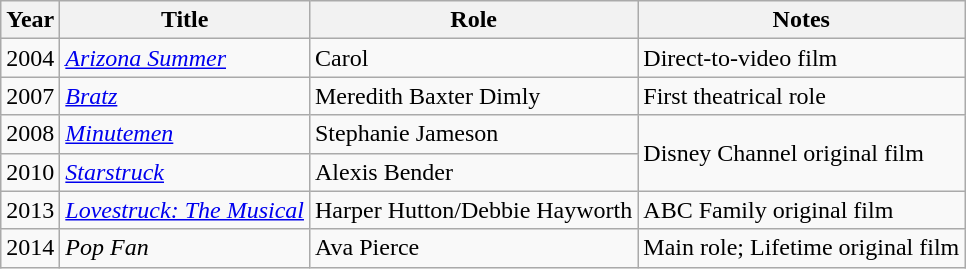<table class="wikitable sortable">
<tr>
<th>Year</th>
<th>Title</th>
<th>Role</th>
<th>Notes</th>
</tr>
<tr>
<td>2004</td>
<td><em><a href='#'>Arizona Summer</a></em></td>
<td>Carol</td>
<td>Direct-to-video film</td>
</tr>
<tr>
<td>2007</td>
<td><em><a href='#'>Bratz</a></em></td>
<td>Meredith Baxter Dimly</td>
<td>First theatrical role</td>
</tr>
<tr>
<td>2008</td>
<td><em><a href='#'>Minutemen</a></em></td>
<td>Stephanie Jameson</td>
<td rowspan=2>Disney Channel original film</td>
</tr>
<tr>
<td>2010</td>
<td><em><a href='#'>Starstruck</a></em></td>
<td>Alexis Bender</td>
</tr>
<tr>
<td>2013</td>
<td><em><a href='#'>Lovestruck: The Musical</a></em></td>
<td>Harper Hutton/Debbie Hayworth</td>
<td>ABC Family original film</td>
</tr>
<tr>
<td>2014</td>
<td><em>Pop Fan</em></td>
<td>Ava Pierce</td>
<td>Main role; Lifetime original film</td>
</tr>
</table>
